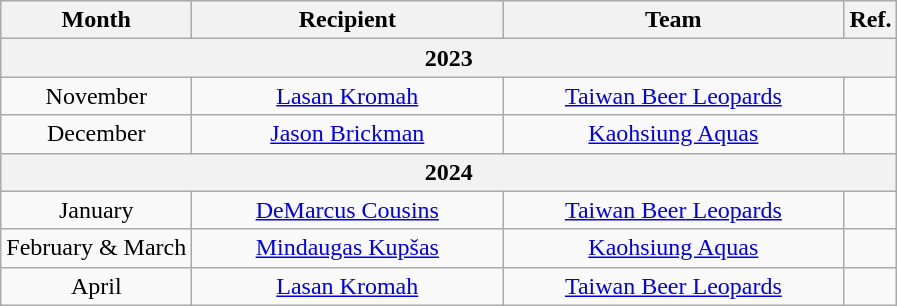<table class="wikitable" style="text-align: center;">
<tr>
<th>Month</th>
<th style="width:200px;">Recipient</th>
<th style="width:220px;">Team</th>
<th style="width:20px;">Ref.</th>
</tr>
<tr>
<th colspan=4>2023</th>
</tr>
<tr>
<td>November</td>
<td><a href='#'>Lasan Kromah</a></td>
<td><a href='#'>Taiwan Beer Leopards</a></td>
<td></td>
</tr>
<tr>
<td>December</td>
<td><a href='#'>Jason Brickman</a></td>
<td><a href='#'>Kaohsiung Aquas</a></td>
<td></td>
</tr>
<tr>
<th colspan=4>2024</th>
</tr>
<tr>
<td>January</td>
<td><a href='#'>DeMarcus Cousins</a></td>
<td><a href='#'>Taiwan Beer Leopards</a></td>
<td></td>
</tr>
<tr>
<td>February & March</td>
<td><a href='#'>Mindaugas Kupšas</a></td>
<td><a href='#'>Kaohsiung Aquas</a></td>
<td></td>
</tr>
<tr>
<td>April</td>
<td><a href='#'>Lasan Kromah</a></td>
<td><a href='#'>Taiwan Beer Leopards</a></td>
<td></td>
</tr>
</table>
